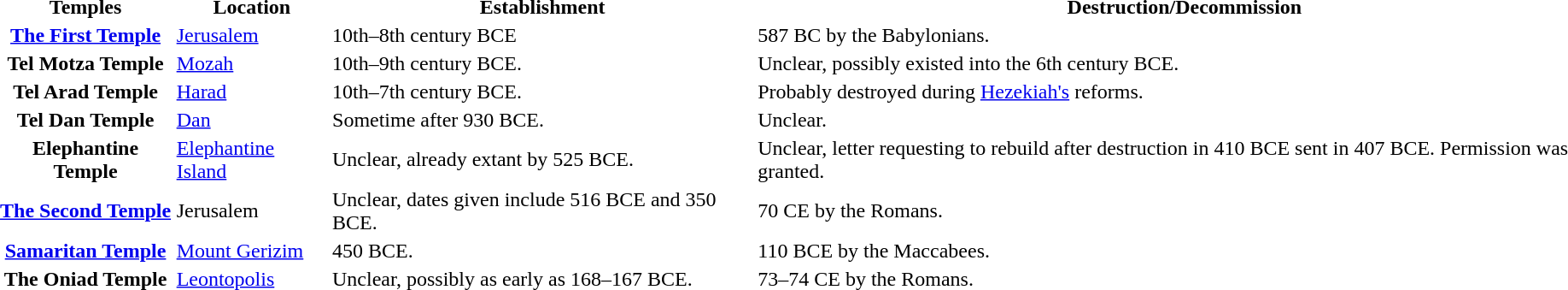<table>
<tr>
<th>Temples</th>
<th>Location</th>
<th>Establishment</th>
<th>Destruction/Decommission</th>
</tr>
<tr>
<th><a href='#'>The First Temple</a></th>
<td><a href='#'>Jerusalem</a></td>
<td>10th–8th century BCE</td>
<td>587 BC by the Babylonians.</td>
</tr>
<tr>
<th>Tel Motza Temple</th>
<td><a href='#'>Mozah</a></td>
<td>10th–9th century BCE.</td>
<td>Unclear, possibly existed into the 6th century BCE.</td>
</tr>
<tr>
<th>Tel Arad Temple</th>
<td><a href='#'>Harad</a></td>
<td>10th–7th century BCE.</td>
<td>Probably destroyed during <a href='#'>Hezekiah's</a> reforms.</td>
</tr>
<tr>
<th>Tel Dan Temple</th>
<td><a href='#'>Dan</a></td>
<td>Sometime after 930 BCE.</td>
<td>Unclear.</td>
</tr>
<tr>
<th>Elephantine Temple</th>
<td><a href='#'>Elephantine Island</a></td>
<td>Unclear, already extant by 525 BCE.</td>
<td>Unclear, letter requesting to rebuild after destruction in 410 BCE sent in 407 BCE. Permission was granted.</td>
</tr>
<tr>
<th><a href='#'>The Second Temple</a></th>
<td>Jerusalem</td>
<td>Unclear, dates given include 516 BCE and 350 BCE.</td>
<td>70 CE by the Romans.</td>
</tr>
<tr>
<th><a href='#'>Samaritan Temple</a></th>
<td><a href='#'>Mount Gerizim</a></td>
<td>450 BCE.</td>
<td>110 BCE by the Maccabees.</td>
</tr>
<tr>
<th>The Oniad Temple</th>
<td><a href='#'>Leontopolis</a></td>
<td>Unclear, possibly as early as 168–167 BCE.</td>
<td>73–74 CE by the Romans.</td>
</tr>
</table>
